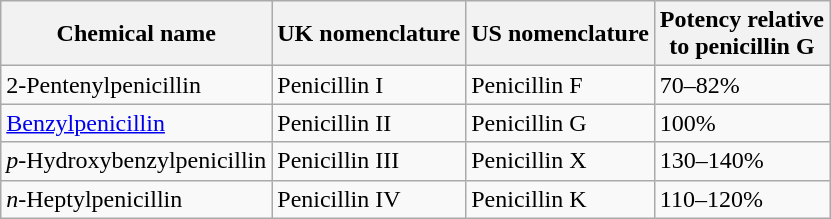<table class="wikitable" width="auto" style="text-align: left">
<tr>
<th>Chemical name</th>
<th>UK nomenclature</th>
<th>US nomenclature</th>
<th>Potency relative <br> to penicillin G</th>
</tr>
<tr>
<td>2-Pentenylpenicillin</td>
<td>Penicillin I</td>
<td>Penicillin F</td>
<td>70–82%</td>
</tr>
<tr>
<td><a href='#'>Benzylpenicillin</a></td>
<td>Penicillin II</td>
<td>Penicillin G</td>
<td>100%</td>
</tr>
<tr>
<td><em>p</em>-Hydroxybenzylpenicillin</td>
<td>Penicillin III</td>
<td>Penicillin X</td>
<td>130–140%</td>
</tr>
<tr>
<td><em>n</em>-Heptylpenicillin</td>
<td>Penicillin IV</td>
<td>Penicillin K</td>
<td>110–120%</td>
</tr>
</table>
